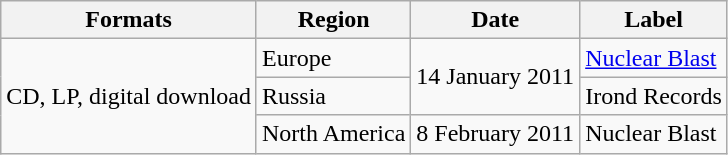<table class="wikitable plainrowheaders">
<tr>
<th scope="col">Formats</th>
<th scope="col">Region</th>
<th scope="col">Date</th>
<th scope="col">Label</th>
</tr>
<tr>
<td rowspan=3>CD, LP, digital download</td>
<td>Europe</td>
<td rowspan=2>14 January 2011</td>
<td><a href='#'>Nuclear Blast</a></td>
</tr>
<tr>
<td>Russia</td>
<td>Irond Records</td>
</tr>
<tr>
<td>North America</td>
<td>8 February 2011</td>
<td>Nuclear Blast</td>
</tr>
</table>
